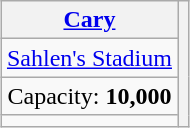<table class="wikitable" style="text-align:center; margin-left:auto; margin-right:auto; border:none;">
<tr>
<th><a href='#'>Cary</a></th>
<th rowspan="4"></th>
</tr>
<tr>
<td><a href='#'>Sahlen's Stadium</a></td>
</tr>
<tr>
<td>Capacity: <strong>10,000</strong></td>
</tr>
<tr>
<td></td>
</tr>
</table>
